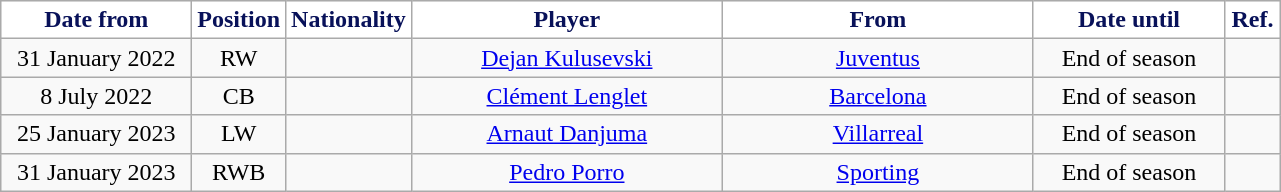<table class="wikitable" style="text-align:center">
<tr>
<th style="background:#FFFFFF; color:#081159; width:120px;">Date from</th>
<th style="background:#FFFFFF; color:#081159; width:50px;">Position</th>
<th style="background:#FFFFFF; color:#081159; width:50px;">Nationality</th>
<th style="background:#FFFFFF; color:#081159; width:200px;">Player</th>
<th style="background:#FFFFFF; color:#081159; width:200px;">From</th>
<th style="background:#FFFFFF; color:#081159; width:120px;">Date until</th>
<th style="background:#FFFFFF; color:#081159; width:30px;">Ref.</th>
</tr>
<tr>
<td>31 January 2022</td>
<td>RW</td>
<td></td>
<td><a href='#'>Dejan Kulusevski</a></td>
<td> <a href='#'>Juventus</a></td>
<td>End of season</td>
<td></td>
</tr>
<tr>
<td>8 July 2022</td>
<td>CB</td>
<td></td>
<td><a href='#'>Clément Lenglet</a></td>
<td> <a href='#'>Barcelona</a></td>
<td>End of season</td>
<td></td>
</tr>
<tr>
<td>25 January 2023</td>
<td>LW</td>
<td></td>
<td><a href='#'>Arnaut Danjuma</a></td>
<td> <a href='#'>Villarreal</a></td>
<td>End of season</td>
<td></td>
</tr>
<tr>
<td>31 January 2023</td>
<td>RWB</td>
<td></td>
<td><a href='#'>Pedro Porro</a></td>
<td> <a href='#'>Sporting</a></td>
<td>End of season</td>
<td></td>
</tr>
</table>
